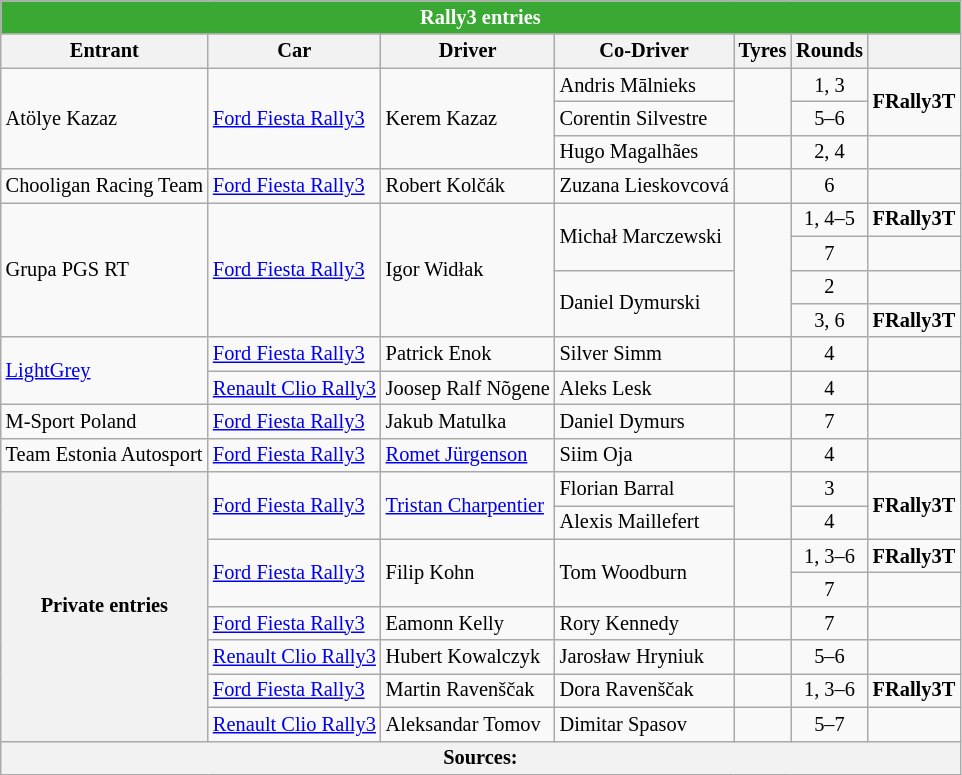<table class="wikitable" style="font-size: 85%">
<tr>
<th colspan="7" style="color:white; background-color:#3aa933;">Rally3 entries</th>
</tr>
<tr>
<th>Entrant</th>
<th>Car</th>
<th>Driver</th>
<th>Co-Driver</th>
<th>Tyres</th>
<th>Rounds</th>
<th></th>
</tr>
<tr>
<td rowspan="3"> Atölye Kazaz</td>
<td rowspan="3"><a href='#'>Ford Fiesta Rally3</a></td>
<td rowspan="3"> Kerem Kazaz</td>
<td> Andris Mālnieks</td>
<td rowspan="2" align="center"></td>
<td align="center">1, 3</td>
<td rowspan="2" align="center"><span><strong>FRally3T</strong></span></td>
</tr>
<tr>
<td> Corentin Silvestre</td>
<td align="center">5–6</td>
</tr>
<tr>
<td> Hugo Magalhães</td>
<td align="center"></td>
<td align="center">2, 4</td>
<td align="center"></td>
</tr>
<tr>
<td> Chooligan Racing Team</td>
<td><a href='#'>Ford Fiesta Rally3</a></td>
<td> Robert Kolčák</td>
<td> Zuzana Lieskovcová</td>
<td align="center"></td>
<td align="center">6</td>
<td align="center"></td>
</tr>
<tr>
<td rowspan="4"> Grupa PGS RT</td>
<td rowspan="4"><a href='#'>Ford Fiesta Rally3</a></td>
<td rowspan="4"> Igor Widłak</td>
<td rowspan="2"> Michał Marczewski</td>
<td rowspan="4" align="center"></td>
<td align="center">1, 4–5</td>
<td align="center"><span><strong>FRally3T</strong></span></td>
</tr>
<tr>
<td align="center">7</td>
<td align="center"></td>
</tr>
<tr>
<td rowspan="2"> Daniel Dymurski</td>
<td align="center">2</td>
<td align="center"></td>
</tr>
<tr>
<td align="center">3, 6</td>
<td align="center"><span><strong>FRally3T</strong></span></td>
</tr>
<tr>
<td rowspan="2"> <a href='#'>LightGrey</a></td>
<td><a href='#'>Ford Fiesta Rally3</a></td>
<td> Patrick Enok</td>
<td> Silver Simm</td>
<td align="center"></td>
<td align="center">4</td>
<td align="center"></td>
</tr>
<tr>
<td><a href='#'>Renault Clio Rally3</a></td>
<td> Joosep Ralf Nõgene</td>
<td> Aleks Lesk</td>
<td align="center"></td>
<td align="center">4</td>
<td align="center"></td>
</tr>
<tr>
<td> M-Sport Poland</td>
<td><a href='#'>Ford Fiesta Rally3</a></td>
<td> Jakub Matulka</td>
<td> Daniel Dymurs</td>
<td align="center"></td>
<td align="center">7</td>
<td align="center"></td>
</tr>
<tr>
<td> Team Estonia Autosport</td>
<td><a href='#'>Ford Fiesta Rally3</a></td>
<td> <a href='#'>Romet Jürgenson</a></td>
<td> Siim Oja</td>
<td align="center"></td>
<td align="center">4</td>
<td align="center"></td>
</tr>
<tr>
<th rowspan="8">Private entries</th>
<td rowspan="2"><a href='#'>Ford Fiesta Rally3</a></td>
<td rowspan="2"> <a href='#'>Tristan Charpentier</a></td>
<td> Florian Barral</td>
<td rowspan="2" align="center"></td>
<td align="center">3</td>
<td rowspan="2" align="center"><span><strong>FRally3T</strong></span></td>
</tr>
<tr>
<td> Alexis Maillefert</td>
<td align="center">4</td>
</tr>
<tr>
<td rowspan="2"><a href='#'>Ford Fiesta Rally3</a></td>
<td rowspan="2"> Filip Kohn</td>
<td rowspan="2"> Tom Woodburn</td>
<td rowspan="2" align="center"></td>
<td align="center">1, 3–6</td>
<td align="center"><span><strong>FRally3T</strong></span></td>
</tr>
<tr>
<td align="center">7</td>
<td align="center"></td>
</tr>
<tr>
<td><a href='#'>Ford Fiesta Rally3</a></td>
<td> Eamonn Kelly</td>
<td> Rory Kennedy</td>
<td align="center"></td>
<td align="center">7</td>
<td align="center"></td>
</tr>
<tr>
<td><a href='#'>Renault Clio Rally3</a></td>
<td> Hubert Kowalczyk</td>
<td> Jarosław Hryniuk</td>
<td align="center"></td>
<td align="center">5–6</td>
<td align="center"></td>
</tr>
<tr>
<td><a href='#'>Ford Fiesta Rally3</a></td>
<td> Martin Ravenščak</td>
<td> Dora Ravenščak</td>
<td align="center"></td>
<td align="center">1, 3–6</td>
<td align="center"><span><strong>FRally3T</strong></span></td>
</tr>
<tr>
<td><a href='#'>Renault Clio Rally3</a></td>
<td> Aleksandar Tomov</td>
<td> Dimitar Spasov</td>
<td align="center"></td>
<td align="center">5–7</td>
<td align="center"></td>
</tr>
<tr>
<th colspan="7">Sources:</th>
</tr>
</table>
